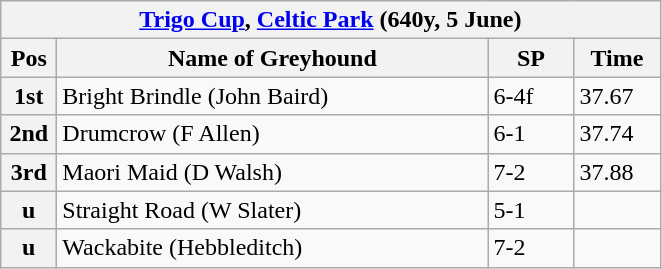<table class="wikitable">
<tr>
<th colspan="6"><a href='#'>Trigo Cup</a>, <a href='#'>Celtic Park</a> (640y, 5 June) </th>
</tr>
<tr>
<th width=30>Pos</th>
<th width=280>Name of Greyhound</th>
<th width=50>SP</th>
<th width=50>Time</th>
</tr>
<tr>
<th>1st</th>
<td>Bright Brindle (John Baird)</td>
<td>6-4f</td>
<td>37.67</td>
</tr>
<tr>
<th>2nd</th>
<td>Drumcrow (F Allen)</td>
<td>6-1</td>
<td>37.74</td>
</tr>
<tr>
<th>3rd</th>
<td>Maori Maid (D Walsh)</td>
<td>7-2</td>
<td>37.88</td>
</tr>
<tr>
<th>u</th>
<td>Straight Road (W Slater)</td>
<td>5-1</td>
<td></td>
</tr>
<tr>
<th>u</th>
<td>Wackabite (Hebbleditch)</td>
<td>7-2</td>
<td></td>
</tr>
</table>
